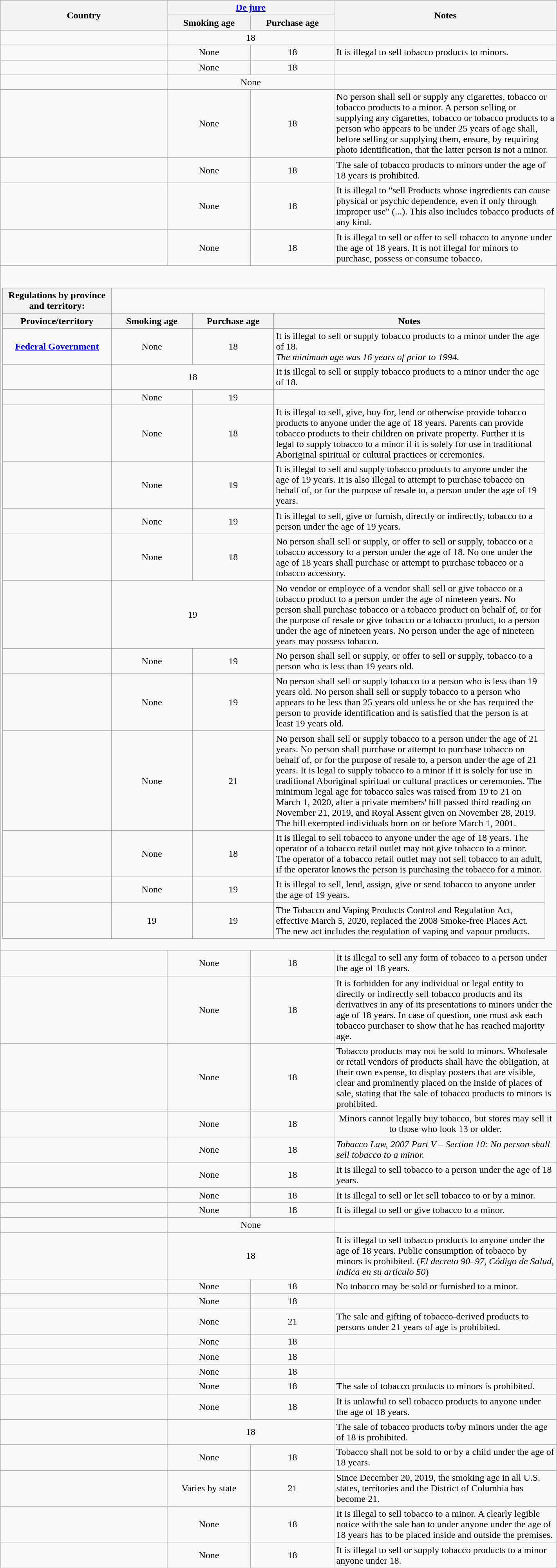<table class="wikitable sortable" style="width:75%;">
<tr>
<th rowspan=2 style="width:30%;">Country</th>
<th colspan=2 style="width:30%;"><a href='#'>De jure</a></th>
<th rowspan=2 style="width:40%;">Notes</th>
</tr>
<tr>
<th style="width:15%;">Smoking age</th>
<th style="width:15%;">Purchase age</th>
</tr>
<tr>
<td></td>
<td colspan=2 style="text-align:center;">18</td>
<td></td>
</tr>
<tr>
<td></td>
<td align=center>None</td>
<td align=center>18</td>
<td>It is illegal to sell tobacco products to minors.</td>
</tr>
<tr>
<td></td>
<td align=center>None</td>
<td align=center>18</td>
<td></td>
</tr>
<tr>
<td></td>
<td colspan=2 style="text-align:center;">None</td>
<td></td>
</tr>
<tr>
<td></td>
<td align=center>None</td>
<td align=center>18</td>
<td>No person shall sell or supply any cigarettes, tobacco or tobacco products to a minor. A person selling or supplying any cigarettes, tobacco or tobacco products to a person who appears to be under 25 years of age shall, before selling or supplying them, ensure, by requiring photo identification, that the latter person is not a minor.</td>
</tr>
<tr>
<td></td>
<td align=center>None</td>
<td align=center>18</td>
<td>The sale of tobacco products to minors under the age of 18 years is prohibited.</td>
</tr>
<tr>
<td></td>
<td align=center>None</td>
<td align=center>18</td>
<td>It is illegal to "sell Products whose ingredients can cause physical or psychic dependence, even if only through improper use" (...). This also includes tobacco products of any kind.</td>
</tr>
<tr>
<td></td>
<td align=center>None</td>
<td align=center>18</td>
<td>It is illegal to sell or offer to sell tobacco to anyone under the age of 18 years. It is not illegal for minors to purchase, possess or consume tobacco.</td>
</tr>
<tr>
<td colspan=4><br><table class="wikitable collapsible collapsed">
<tr>
<th>Regulations by province and territory:</th>
</tr>
<tr>
<td style="background:#F2F2F2;text-align:center;width:20%;"><strong>Province/territory</strong></td>
<td style="background:#F2F2F2;text-align:center;width:15%;"><strong>Smoking age</strong></td>
<td style="background:#F2F2F2;text-align:center;width:15%;"><strong>Purchase age</strong></td>
<td style="background:#F2F2F2;text-align:center;width:50%;"><strong>Notes</strong></td>
</tr>
<tr>
<td style="text-align:center"><strong><a href='#'>Federal Government</a></strong></td>
<td colspan=1 style="text-align:center;">None</td>
<td colspan=1 style="text-align:center;">18</td>
<td>It is illegal to sell or supply tobacco products to a minor under the age of 18.<br><em>The minimum age was 16 years of prior to 1994.</em></td>
</tr>
<tr>
<td></td>
<td colspan=2 style="text-align:center;">18</td>
<td>It is illegal to sell or supply tobacco products to a minor under the age of 18.</td>
</tr>
<tr>
<td></td>
<td colspan=1 style="text-align:center;">None</td>
<td colspan=1 style="text-align:center;">19</td>
<td></td>
</tr>
<tr>
<td></td>
<td colspan=1 style="text-align:center;">None</td>
<td colspan=1 style="text-align:center;">18</td>
<td>It is illegal to sell, give, buy for, lend or otherwise provide tobacco products to anyone under the age of 18 years. Parents can provide tobacco products to their children on private property. Further it is legal to supply tobacco to a minor if it is solely for use in traditional Aboriginal spiritual or cultural practices or ceremonies.</td>
</tr>
<tr>
<td></td>
<td colspan=1 style="text-align:center;">None</td>
<td colspan=1 style="text-align:center;">19</td>
<td>It is illegal to sell and supply tobacco products to anyone under the age of 19 years. It is also illegal to attempt to purchase tobacco on behalf of, or for the purpose of resale to, a person under the age of 19 years.</td>
</tr>
<tr>
<td></td>
<td colspan=1 style="text-align:center;">None</td>
<td colspan=1 style="text-align:center;">19</td>
<td>It is illegal to sell, give or furnish, directly or indirectly, tobacco to a person under the age of 19 years.</td>
</tr>
<tr>
<td></td>
<td colspan=1 style="text-align:center;">None</td>
<td colspan=1 style="text-align:center;">18</td>
<td>No person shall sell or supply, or offer to sell or supply, tobacco or a tobacco accessory to a person under the age of 18. No one under the age of 18 years shall purchase or attempt to purchase tobacco or a tobacco accessory.</td>
</tr>
<tr>
<td></td>
<td colspan=2 style="text-align:center;">19</td>
<td>No vendor or employee of a vendor shall sell or give tobacco or a tobacco product to a person under the age of nineteen years. No person shall purchase tobacco or a tobacco product on behalf of, or for the purpose of resale or give tobacco or a tobacco product, to a person under the age of nineteen years. No person under the age of nineteen years may possess tobacco.</td>
</tr>
<tr>
<td></td>
<td colspan=1 style="text-align:center;">None</td>
<td colspan=1 style="text-align:center;">19</td>
<td>No person shall sell or supply, or offer to sell or supply, tobacco to a person who is less than 19 years old.</td>
</tr>
<tr>
<td></td>
<td colspan=1 style="text-align:center;">None</td>
<td colspan=1 style="text-align:center;">19</td>
<td>No person shall sell or supply tobacco to a person who is less than 19 years old. No person shall sell or supply tobacco to a person who appears to be less than 25 years old unless he or she has required the person to provide identification and is satisfied that the person is at least 19 years old.</td>
</tr>
<tr>
<td></td>
<td colspan=1 style="text-align:center;">None</td>
<td colspan=1 style="text-align:center;">21</td>
<td>No person shall sell or supply tobacco to a person under the age of 21 years. No person shall purchase or attempt to purchase tobacco on behalf of, or for the purpose of resale to, a person under the age of 21 years. It is legal to supply tobacco to a minor if it is solely for use in traditional Aboriginal spiritual or cultural practices or ceremonies. The minimum legal age for tobacco sales was raised from 19 to 21 on March 1, 2020, after a private members' bill passed third reading on November 21, 2019, and Royal Assent given on November 28, 2019. The bill exempted individuals born on or before March 1, 2001.</td>
</tr>
<tr>
<td></td>
<td colspan=1 style="text-align:center;">None</td>
<td colspan=1 style="text-align:center;">18</td>
<td>It is illegal to sell tobacco to anyone under the age of 18 years. The operator of a tobacco retail outlet may not give tobacco to a minor. The operator of a tobacco retail outlet may not sell tobacco to an adult, if the operator knows the person is purchasing the tobacco for a minor.</td>
</tr>
<tr>
<td></td>
<td colspan=1 style="text-align:center;">None</td>
<td colspan=1 style="text-align:center;">19</td>
<td>It is illegal to sell, lend, assign, give or send tobacco to anyone under the age of 19 years.</td>
</tr>
<tr>
<td></td>
<td colspan=1 style="text-align:center;">19</td>
<td colspan=1 style="text-align:center;">19</td>
<td>The Tobacco and Vaping Products Control and Regulation Act, effective March 5, 2020, replaced the 2008 Smoke-free Places Act. The new act includes the regulation of vaping and vapour products.</td>
</tr>
</table>
</td>
</tr>
<tr>
<td></td>
<td align=center>None</td>
<td align=center>18</td>
<td>It is illegal to sell any form of tobacco to a person under the age of 18 years.</td>
</tr>
<tr>
<td></td>
<td align=center>None</td>
<td align=center>18</td>
<td>It is forbidden for any individual  or  legal  entity  to  directly  or  indirectly  sell  tobacco  products  and  its derivatives in any of its presentations to minors under the age of 18 years.  In case of question, one must ask each tobacco purchaser to show that he has reached majority age.</td>
</tr>
<tr>
<td></td>
<td align=center>None</td>
<td align=center>18</td>
<td>Tobacco products may not be sold to minors. Wholesale or retail vendors of products shall have the obligation, at their own expense, to display posters that are visible, clear and prominently placed on the inside of places of sale, stating that the sale of tobacco products to minors is prohibited.</td>
</tr>
<tr>
<td></td>
<td align=center>None</td>
<td align=center>18</td>
<td align=center>Minors cannot legally buy tobacco, but stores may sell it to those who look 13 or older.</td>
</tr>
<tr>
<td></td>
<td align=center>None</td>
<td align=center>18</td>
<td><em>Tobacco Law, 2007 Part V – Section 10: No person shall sell tobacco to a minor.</em></td>
</tr>
<tr>
<td></td>
<td align=center>None</td>
<td align=center>18</td>
<td>It is illegal to sell tobacco to a person under the age of 18 years.</td>
</tr>
<tr>
<td></td>
<td align=center>None</td>
<td align=center>18</td>
<td>It is illegal to sell or let sell tobacco to or by a minor.</td>
</tr>
<tr>
<td></td>
<td align=center>None</td>
<td align=center>18</td>
<td>It is illegal to sell or give tobacco to a minor.</td>
</tr>
<tr>
<td></td>
<td colspan=2 style="text-align:center;">None</td>
<td></td>
</tr>
<tr>
<td></td>
<td colspan=2 style="text-align:center;">18</td>
<td>It is illegal to sell tobacco products to anyone under the age of 18 years. Public consumption of tobacco by minors is prohibited. (<em>El decreto 90–97, Código de Salud, indica en su artículo 50</em>)</td>
</tr>
<tr>
<td></td>
<td align=center>None</td>
<td align=center>18</td>
<td>No tobacco may be sold or furnished to a minor.</td>
</tr>
<tr>
<td></td>
<td align=center>None</td>
<td align=center>18</td>
<td></td>
</tr>
<tr>
<td></td>
<td align=center>None</td>
<td align=center>21</td>
<td>The sale and gifting of tobacco-derived products to persons under 21 years of age is prohibited.</td>
</tr>
<tr>
<td></td>
<td align=center>None</td>
<td align=center>18</td>
<td></td>
</tr>
<tr>
<td></td>
<td align=center>None</td>
<td align=center>18</td>
<td></td>
</tr>
<tr>
<td></td>
<td align=center>None</td>
<td align=center>18</td>
<td></td>
</tr>
<tr>
<td></td>
<td align=center>None</td>
<td align=center>18</td>
<td>The sale of tobacco products to minors is prohibited.</td>
</tr>
<tr>
<td></td>
<td align=center>None</td>
<td align=center>18</td>
<td>It is unlawful to sell tobacco products to anyone under the age of 18 years.</td>
</tr>
<tr>
<td></td>
<td colspan="2" align="center">18</td>
<td>The sale of tobacco products to/by minors under the age of 18 is prohibited.</td>
</tr>
<tr>
<td></td>
<td align=center>None</td>
<td align=center>18</td>
<td>Tobacco shall not be sold to or by a child under the age of 18 years.</td>
</tr>
<tr>
<td></td>
<td align=center>Varies by state</td>
<td align=center>21</td>
<td> Since December 20, 2019, the smoking age in all U.S. states, territories and the District of Columbia has become 21.</td>
</tr>
<tr>
<td></td>
<td align=center>None</td>
<td align=center>18</td>
<td>It is illegal to sell tobacco to a minor. A clearly legible notice with the sale ban to under anyone under the age of 18 years has to be placed inside and outside the premises.</td>
</tr>
<tr>
<td></td>
<td align=center>None</td>
<td align=center>18</td>
<td>It is illegal to sell or supply tobacco products to a minor anyone under 18.</td>
</tr>
</table>
